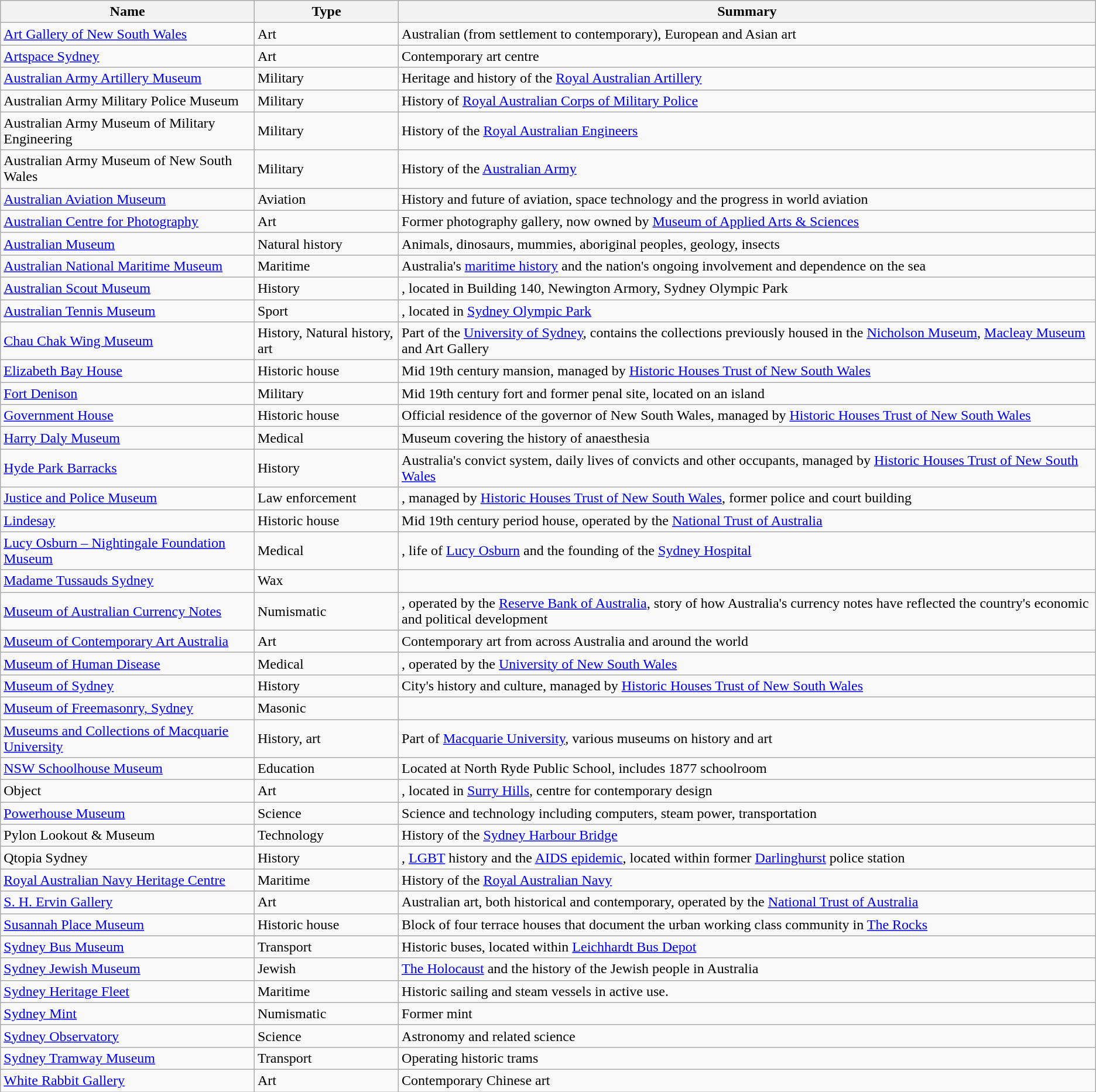<table class="wikitable sortable">
<tr>
<th>Name</th>
<th>Type</th>
<th>Summary</th>
</tr>
<tr>
<td><a href='#'>Art Gallery of New South Wales</a></td>
<td>Art</td>
<td>Australian (from settlement to contemporary), European and Asian art</td>
</tr>
<tr>
<td><a href='#'>Artspace Sydney</a></td>
<td>Art</td>
<td>Contemporary art centre</td>
</tr>
<tr>
<td><a href='#'>Australian Army Artillery Museum</a></td>
<td>Military</td>
<td>Heritage and history of the <a href='#'>Royal Australian Artillery</a></td>
</tr>
<tr>
<td>Australian Army Military Police Museum</td>
<td>Military</td>
<td>History of <a href='#'>Royal Australian Corps of Military Police</a></td>
</tr>
<tr>
<td>Australian Army Museum of Military Engineering</td>
<td>Military</td>
<td>History of the <a href='#'>Royal Australian Engineers</a></td>
</tr>
<tr>
<td>Australian Army Museum of New South Wales</td>
<td>Military</td>
<td>History of the <a href='#'>Australian Army</a></td>
</tr>
<tr>
<td><a href='#'>Australian Aviation Museum</a></td>
<td>Aviation</td>
<td>History and future of aviation, space technology and the progress in world aviation</td>
</tr>
<tr>
<td><a href='#'>Australian Centre for Photography</a></td>
<td>Art</td>
<td>Former photography gallery, now owned by <a href='#'>Museum of Applied Arts & Sciences</a></td>
</tr>
<tr>
<td><a href='#'>Australian Museum</a></td>
<td>Natural history</td>
<td>Animals, dinosaurs, mummies, aboriginal peoples, geology, insects</td>
</tr>
<tr>
<td><a href='#'>Australian National Maritime Museum</a></td>
<td>Maritime</td>
<td>Australia's <a href='#'>maritime history</a> and the nation's ongoing involvement and dependence on the sea</td>
</tr>
<tr>
<td><a href='#'>Australian Scout Museum</a></td>
<td>History</td>
<td>, located in Building 140, Newington Armory, Sydney Olympic Park</td>
</tr>
<tr>
<td><a href='#'>Australian Tennis Museum</a></td>
<td>Sport</td>
<td>, located in <a href='#'>Sydney Olympic Park</a></td>
</tr>
<tr>
<td><a href='#'>Chau Chak Wing Museum</a></td>
<td>History, Natural history, art</td>
<td>Part of the <a href='#'>University of Sydney</a>, contains the collections previously housed in the <a href='#'>Nicholson Museum</a>, <a href='#'>Macleay Museum</a> and Art Gallery</td>
</tr>
<tr>
<td><a href='#'>Elizabeth Bay House</a></td>
<td>Historic house</td>
<td>Mid 19th century mansion, managed by <a href='#'>Historic Houses Trust of New South Wales</a></td>
</tr>
<tr>
<td><a href='#'>Fort Denison</a></td>
<td>Military</td>
<td>Mid 19th century fort and former penal site, located on an island</td>
</tr>
<tr>
<td><a href='#'>Government House</a></td>
<td>Historic house</td>
<td>Official residence of the governor of New South Wales, managed by <a href='#'>Historic Houses Trust of New South Wales</a></td>
</tr>
<tr>
<td><a href='#'>Harry Daly Museum</a></td>
<td>Medical</td>
<td>Museum covering the history of anaesthesia</td>
</tr>
<tr>
<td><a href='#'>Hyde Park Barracks</a></td>
<td>History</td>
<td>Australia's convict system, daily lives of convicts and other occupants, managed by <a href='#'>Historic Houses Trust of New South Wales</a></td>
</tr>
<tr>
<td><a href='#'>Justice and Police Museum</a></td>
<td>Law enforcement</td>
<td>, managed by <a href='#'>Historic Houses Trust of New South Wales</a>, former police and court building</td>
</tr>
<tr>
<td><a href='#'>Lindesay</a></td>
<td>Historic house</td>
<td>Mid 19th century period house, operated by the <a href='#'>National Trust of Australia</a></td>
</tr>
<tr>
<td><a href='#'>Lucy Osburn – Nightingale Foundation Museum</a></td>
<td>Medical</td>
<td>, life of <a href='#'>Lucy Osburn</a> and the founding of the <a href='#'>Sydney Hospital</a></td>
</tr>
<tr>
<td><a href='#'>Madame Tussauds Sydney</a></td>
<td>Wax</td>
<td></td>
</tr>
<tr>
<td><a href='#'>Museum of Australian Currency Notes</a></td>
<td>Numismatic</td>
<td>, operated by the <a href='#'>Reserve Bank of Australia</a>, story of how Australia's currency notes have reflected the country's economic and political development</td>
</tr>
<tr>
<td><a href='#'>Museum of Contemporary Art Australia</a></td>
<td>Art</td>
<td>Contemporary art from across Australia and around the world</td>
</tr>
<tr>
<td><a href='#'>Museum of Human Disease</a></td>
<td>Medical</td>
<td>, operated by the <a href='#'>University of New South Wales</a></td>
</tr>
<tr>
<td><a href='#'>Museum of Sydney</a></td>
<td>History</td>
<td>City's history and culture, managed by <a href='#'>Historic Houses Trust of New South Wales</a></td>
</tr>
<tr>
<td><a href='#'>Museum of Freemasonry, Sydney</a></td>
<td>Masonic</td>
<td></td>
</tr>
<tr>
<td><a href='#'>Museums and Collections of Macquarie University</a></td>
<td>History, art</td>
<td>Part of <a href='#'>Macquarie University</a>, various museums on history and art</td>
</tr>
<tr>
<td><a href='#'>NSW Schoolhouse Museum</a></td>
<td>Education</td>
<td>Located at North Ryde Public School, includes 1877 schoolroom</td>
</tr>
<tr>
<td>Object</td>
<td>Art</td>
<td>, located in <a href='#'>Surry Hills</a>, centre for contemporary design</td>
</tr>
<tr>
<td><a href='#'>Powerhouse Museum</a></td>
<td>Science</td>
<td>Science and technology including computers, steam power, transportation</td>
</tr>
<tr>
<td>Pylon Lookout & Museum</td>
<td>Technology</td>
<td>History of the <a href='#'>Sydney Harbour Bridge</a></td>
</tr>
<tr>
<td>Qtopia Sydney</td>
<td>History</td>
<td>, <a href='#'>LGBT</a> history and the <a href='#'>AIDS epidemic</a>, located within former <a href='#'>Darlinghurst</a> police station</td>
</tr>
<tr>
<td><a href='#'>Royal Australian Navy Heritage Centre</a></td>
<td>Maritime</td>
<td>History of the <a href='#'>Royal Australian Navy</a></td>
</tr>
<tr>
<td><a href='#'>S. H. Ervin Gallery</a></td>
<td>Art</td>
<td>Australian art, both historical and contemporary, operated by the <a href='#'>National Trust of Australia</a></td>
</tr>
<tr>
<td><a href='#'>Susannah Place Museum</a></td>
<td>Historic house</td>
<td>Block of four terrace houses that document the urban working class community in <a href='#'>The Rocks</a></td>
</tr>
<tr>
<td><a href='#'>Sydney Bus Museum</a></td>
<td>Transport</td>
<td>Historic buses, located within <a href='#'>Leichhardt Bus Depot</a></td>
</tr>
<tr>
<td><a href='#'>Sydney Jewish Museum</a></td>
<td>Jewish</td>
<td><a href='#'>The Holocaust</a> and the history of the Jewish people in Australia</td>
</tr>
<tr>
<td><a href='#'>Sydney Heritage Fleet</a></td>
<td>Maritime</td>
<td>Historic sailing and steam vessels in active use.</td>
</tr>
<tr>
<td><a href='#'>Sydney Mint</a></td>
<td>Numismatic</td>
<td>Former mint</td>
</tr>
<tr>
<td><a href='#'>Sydney Observatory</a></td>
<td>Science</td>
<td>Astronomy and related science</td>
</tr>
<tr>
<td><a href='#'>Sydney Tramway Museum</a></td>
<td>Transport</td>
<td>Operating historic trams</td>
</tr>
<tr>
<td><a href='#'>White Rabbit Gallery</a></td>
<td>Art</td>
<td>Contemporary Chinese art</td>
</tr>
</table>
